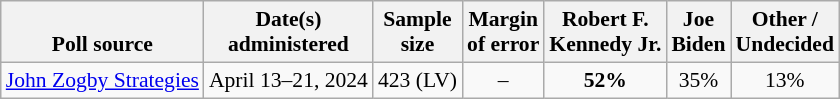<table class="wikitable sortable mw-datatable" style="font-size:90%;text-align:center;line-height:17px">
<tr valign=bottom>
<th>Poll source</th>
<th>Date(s)<br>administered</th>
<th>Sample<br>size</th>
<th>Margin<br>of error</th>
<th class="unsortable">Robert F.<br>Kennedy Jr.<br></th>
<th class="unsortable">Joe<br>Biden<br></th>
<th class="unsortable">Other /<br>Undecided</th>
</tr>
<tr>
<td style="text-align:left;"><a href='#'>John Zogby Strategies</a></td>
<td data-sort-value="2024-05-01">April 13–21, 2024</td>
<td>423 (LV)</td>
<td>–</td>
<td><strong>52%</strong></td>
<td>35%</td>
<td>13%</td>
</tr>
</table>
